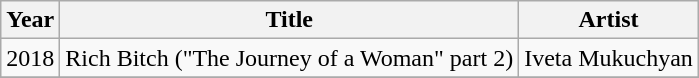<table class="wikitable sortable">
<tr>
<th scope="col">Year</th>
<th scope="col">Title</th>
<th scope="col">Artist</th>
</tr>
<tr>
<td align="center">2018</td>
<td scope="col">Rich Bitch ("The Journey of a Woman" part 2)<em></td>
<td>Iveta Mukuchyan</td>
</tr>
<tr>
</tr>
</table>
